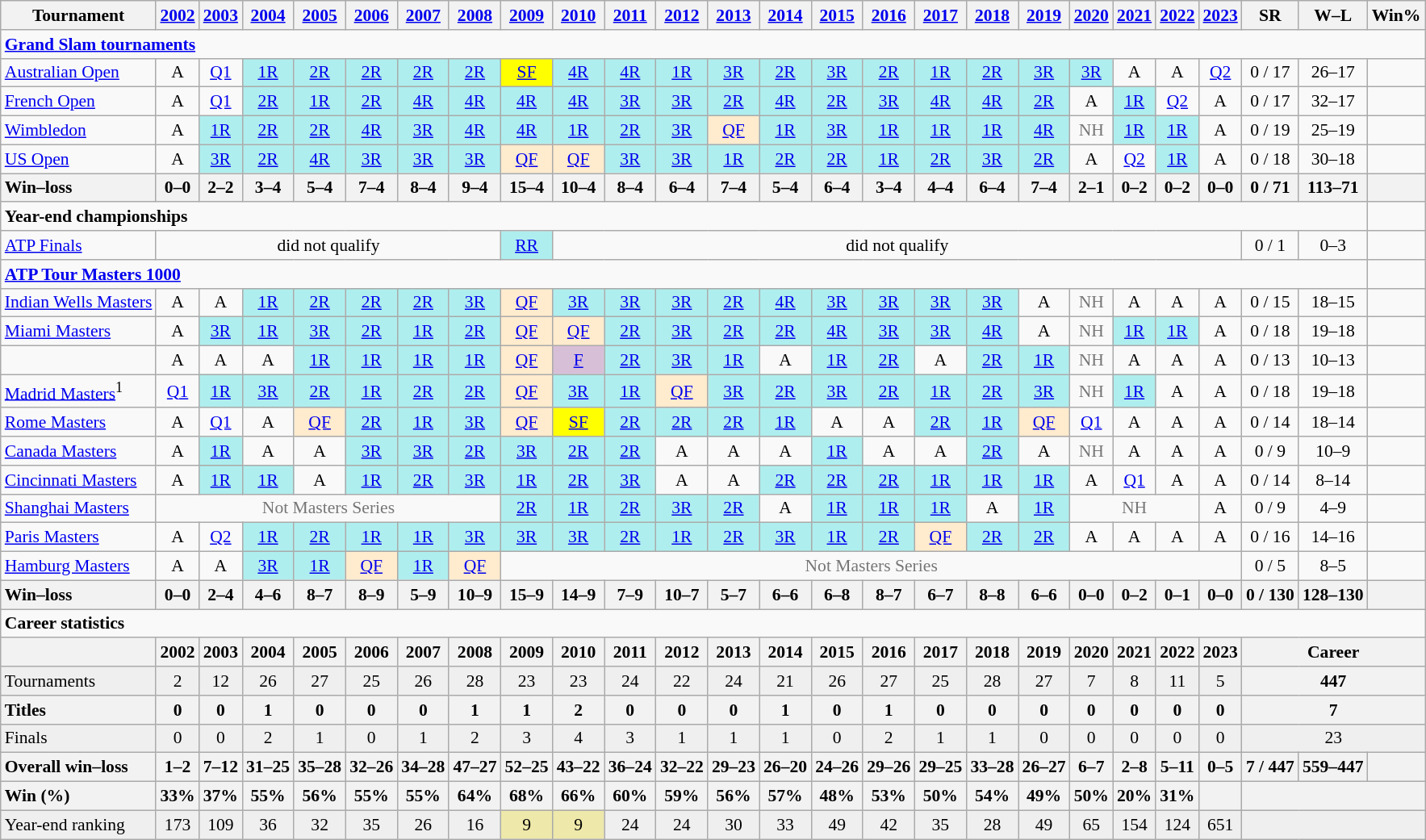<table class="nowrap wikitable" style=text-align:center;font-size:90%>
<tr>
<th>Tournament</th>
<th><a href='#'>2002</a></th>
<th><a href='#'>2003</a></th>
<th><a href='#'>2004</a></th>
<th><a href='#'>2005</a></th>
<th><a href='#'>2006</a></th>
<th><a href='#'>2007</a></th>
<th><a href='#'>2008</a></th>
<th><a href='#'>2009</a></th>
<th><a href='#'>2010</a></th>
<th><a href='#'>2011</a></th>
<th><a href='#'>2012</a></th>
<th><a href='#'>2013</a></th>
<th><a href='#'>2014</a></th>
<th><a href='#'>2015</a></th>
<th><a href='#'>2016</a></th>
<th><a href='#'>2017</a></th>
<th><a href='#'>2018</a></th>
<th><a href='#'>2019</a></th>
<th><a href='#'>2020</a></th>
<th><a href='#'>2021</a></th>
<th><a href='#'>2022</a></th>
<th><a href='#'>2023</a></th>
<th>SR</th>
<th>W–L</th>
<th>Win%</th>
</tr>
<tr>
<td colspan="26" align="left"><a href='#'><strong>Grand Slam tournaments</strong></a></td>
</tr>
<tr>
<td align=left><a href='#'>Australian Open</a></td>
<td>A</td>
<td><a href='#'>Q1</a></td>
<td bgcolor=afeeee><a href='#'>1R</a></td>
<td bgcolor=afeeee><a href='#'>2R</a></td>
<td bgcolor=afeeee><a href='#'>2R</a></td>
<td bgcolor=afeeee><a href='#'>2R</a></td>
<td bgcolor=afeeee><a href='#'>2R</a></td>
<td bgcolor=yellow><a href='#'>SF</a></td>
<td bgcolor=afeeee><a href='#'>4R</a></td>
<td bgcolor=afeeee><a href='#'>4R</a></td>
<td bgcolor=afeeee><a href='#'>1R</a></td>
<td bgcolor=afeeee><a href='#'>3R</a></td>
<td bgcolor=afeeee><a href='#'>2R</a></td>
<td bgcolor=afeeee><a href='#'>3R</a></td>
<td bgcolor=afeeee><a href='#'>2R</a></td>
<td bgcolor=afeeee><a href='#'>1R</a></td>
<td bgcolor=afeeee><a href='#'>2R</a></td>
<td bgcolor=afeeee><a href='#'>3R</a></td>
<td bgcolor=afeeee><a href='#'>3R</a></td>
<td>A</td>
<td>A</td>
<td><a href='#'>Q2</a></td>
<td>0 / 17</td>
<td>26–17</td>
<td></td>
</tr>
<tr>
<td align=left><a href='#'>French Open</a></td>
<td>A</td>
<td><a href='#'>Q1</a></td>
<td bgcolor=afeeee><a href='#'>2R</a></td>
<td bgcolor=afeeee><a href='#'>1R</a></td>
<td bgcolor=afeeee><a href='#'>2R</a></td>
<td bgcolor=afeeee><a href='#'>4R</a></td>
<td bgcolor=afeeee><a href='#'>4R</a></td>
<td bgcolor=afeeee><a href='#'>4R</a></td>
<td bgcolor=afeeee><a href='#'>4R</a></td>
<td bgcolor=afeeee><a href='#'>3R</a></td>
<td bgcolor=afeeee><a href='#'>3R</a></td>
<td bgcolor=afeeee><a href='#'>2R</a></td>
<td bgcolor=afeeee><a href='#'>4R</a></td>
<td bgcolor=afeeee><a href='#'>2R</a></td>
<td bgcolor=afeeee><a href='#'>3R</a></td>
<td bgcolor=afeeee><a href='#'>4R</a></td>
<td bgcolor=afeeee><a href='#'>4R</a></td>
<td bgcolor=afeeee><a href='#'>2R</a></td>
<td>A</td>
<td bgcolor=afeeee><a href='#'>1R</a></td>
<td><a href='#'>Q2</a></td>
<td>A</td>
<td>0 / 17</td>
<td>32–17</td>
<td></td>
</tr>
<tr>
<td align=left><a href='#'>Wimbledon</a></td>
<td>A</td>
<td bgcolor=afeeee><a href='#'>1R</a></td>
<td bgcolor=afeeee><a href='#'>2R</a></td>
<td bgcolor=afeeee><a href='#'>2R</a></td>
<td bgcolor=afeeee><a href='#'>4R</a></td>
<td bgcolor=afeeee><a href='#'>3R</a></td>
<td bgcolor=afeeee><a href='#'>4R</a></td>
<td bgcolor=afeeee><a href='#'>4R</a></td>
<td bgcolor=afeeee><a href='#'>1R</a></td>
<td bgcolor=afeeee><a href='#'>2R</a></td>
<td bgcolor=afeeee><a href='#'>3R</a></td>
<td bgcolor=ffebcd><a href='#'>QF</a></td>
<td bgcolor=afeeee><a href='#'>1R</a></td>
<td bgcolor=afeeee><a href='#'>3R</a></td>
<td bgcolor=afeeee><a href='#'>1R</a></td>
<td bgcolor=afeeee><a href='#'>1R</a></td>
<td bgcolor=afeeee><a href='#'>1R</a></td>
<td bgcolor=afeeee><a href='#'>4R</a></td>
<td style=color:#767676>NH</td>
<td bgcolor=afeeee><a href='#'>1R</a></td>
<td bgcolor=afeeee><a href='#'>1R</a></td>
<td>A</td>
<td>0 / 19</td>
<td>25–19</td>
<td></td>
</tr>
<tr>
<td align=left><a href='#'>US Open</a></td>
<td>A</td>
<td bgcolor=afeeee><a href='#'>3R</a></td>
<td bgcolor=afeeee><a href='#'>2R</a></td>
<td bgcolor=afeeee><a href='#'>4R</a></td>
<td bgcolor=afeeee><a href='#'>3R</a></td>
<td bgcolor=afeeee><a href='#'>3R</a></td>
<td bgcolor=afeeee><a href='#'>3R</a></td>
<td bgcolor=ffebcd><a href='#'>QF</a></td>
<td bgcolor=ffebcd><a href='#'>QF</a></td>
<td bgcolor=afeeee><a href='#'>3R</a></td>
<td bgcolor=afeeee><a href='#'>3R</a></td>
<td bgcolor=afeeee><a href='#'>1R</a></td>
<td bgcolor=afeeee><a href='#'>2R</a></td>
<td bgcolor=afeeee><a href='#'>2R</a></td>
<td bgcolor=afeeee><a href='#'>1R</a></td>
<td bgcolor=afeeee><a href='#'>2R</a></td>
<td bgcolor=afeeee><a href='#'>3R</a></td>
<td bgcolor=afeeee><a href='#'>2R</a></td>
<td>A</td>
<td><a href='#'>Q2</a></td>
<td bgcolor=afeeee><a href='#'>1R</a></td>
<td>A</td>
<td>0 / 18</td>
<td>30–18</td>
<td></td>
</tr>
<tr>
<th style=text-align:left>Win–loss</th>
<th>0–0</th>
<th>2–2</th>
<th>3–4</th>
<th>5–4</th>
<th>7–4</th>
<th>8–4</th>
<th>9–4</th>
<th>15–4</th>
<th>10–4</th>
<th>8–4</th>
<th>6–4</th>
<th>7–4</th>
<th>5–4</th>
<th>6–4</th>
<th>3–4</th>
<th>4–4</th>
<th>6–4</th>
<th>7–4</th>
<th>2–1</th>
<th>0–2</th>
<th>0–2</th>
<th>0–0</th>
<th>0 / 71</th>
<th>113–71</th>
<th></th>
</tr>
<tr>
<td colspan="25" align="left"><strong>Year-end championships</strong></td>
</tr>
<tr>
<td align=left><a href='#'>ATP Finals</a></td>
<td colspan=7>did not qualify</td>
<td bgcolor=afeeee><a href='#'>RR</a></td>
<td colspan=14>did not qualify</td>
<td>0 / 1</td>
<td>0–3</td>
<td></td>
</tr>
<tr>
<td colspan="25" align="left"><strong><a href='#'>ATP Tour Masters 1000</a></strong></td>
</tr>
<tr>
<td align=left><a href='#'>Indian Wells Masters</a></td>
<td>A</td>
<td>A</td>
<td bgcolor=afeeee><a href='#'>1R</a></td>
<td bgcolor=afeeee><a href='#'>2R</a></td>
<td bgcolor=afeeee><a href='#'>2R</a></td>
<td bgcolor=afeeee><a href='#'>2R</a></td>
<td bgcolor=afeeee><a href='#'>3R</a></td>
<td bgcolor=ffebcd><a href='#'>QF</a></td>
<td bgcolor=afeeee><a href='#'>3R</a></td>
<td bgcolor=afeeee><a href='#'>3R</a></td>
<td bgcolor=afeeee><a href='#'>3R</a></td>
<td bgcolor=afeeee><a href='#'>2R</a></td>
<td bgcolor=afeeee><a href='#'>4R</a></td>
<td bgcolor=afeeee><a href='#'>3R</a></td>
<td bgcolor=afeeee><a href='#'>3R</a></td>
<td bgcolor=afeeee><a href='#'>3R</a></td>
<td bgcolor=afeeee><a href='#'>3R</a></td>
<td>A</td>
<td style=color:#767676>NH</td>
<td>A</td>
<td>A</td>
<td>A</td>
<td>0 / 15</td>
<td>18–15</td>
<td></td>
</tr>
<tr>
<td align=left><a href='#'>Miami Masters</a></td>
<td>A</td>
<td bgcolor=afeeee><a href='#'>3R</a></td>
<td bgcolor=afeeee><a href='#'>1R</a></td>
<td bgcolor=afeeee><a href='#'>3R</a></td>
<td bgcolor=afeeee><a href='#'>2R</a></td>
<td bgcolor=afeeee><a href='#'>1R</a></td>
<td bgcolor=afeeee><a href='#'>2R</a></td>
<td bgcolor=ffebcd><a href='#'>QF</a></td>
<td bgcolor=ffebcd><a href='#'>QF</a></td>
<td bgcolor=afeeee><a href='#'>2R</a></td>
<td bgcolor=afeeee><a href='#'>3R</a></td>
<td bgcolor=afeeee><a href='#'>2R</a></td>
<td bgcolor=afeeee><a href='#'>2R</a></td>
<td bgcolor=afeeee><a href='#'>4R</a></td>
<td bgcolor=afeeee><a href='#'>3R</a></td>
<td bgcolor=afeeee><a href='#'>3R</a></td>
<td bgcolor=afeeee><a href='#'>4R</a></td>
<td>A</td>
<td style=color:#767676>NH</td>
<td bgcolor=afeeee><a href='#'>1R</a></td>
<td bgcolor=afeeee><a href='#'>1R</a></td>
<td>A</td>
<td>0 / 18</td>
<td>19–18</td>
<td></td>
</tr>
<tr>
<td align=left></td>
<td>A</td>
<td>A</td>
<td>A</td>
<td bgcolor=afeeee><a href='#'>1R</a></td>
<td bgcolor=afeeee><a href='#'>1R</a></td>
<td bgcolor=afeeee><a href='#'>1R</a></td>
<td bgcolor=afeeee><a href='#'>1R</a></td>
<td bgcolor=ffebcd><a href='#'>QF</a></td>
<td bgcolor=thistle><a href='#'>F</a></td>
<td bgcolor=afeeee><a href='#'>2R</a></td>
<td bgcolor=afeeee><a href='#'>3R</a></td>
<td bgcolor=afeeee><a href='#'>1R</a></td>
<td>A</td>
<td bgcolor=afeeee><a href='#'>1R</a></td>
<td bgcolor=afeeee><a href='#'>2R</a></td>
<td>A</td>
<td bgcolor=afeeee><a href='#'>2R</a></td>
<td bgcolor=afeeee><a href='#'>1R</a></td>
<td style=color:#767676>NH</td>
<td>A</td>
<td>A</td>
<td>A</td>
<td>0 / 13</td>
<td>10–13</td>
<td></td>
</tr>
<tr>
<td align=left><a href='#'>Madrid Masters</a><sup>1</sup></td>
<td><a href='#'>Q1</a></td>
<td bgcolor=afeeee><a href='#'>1R</a></td>
<td bgcolor=afeeee><a href='#'>3R</a></td>
<td bgcolor=afeeee><a href='#'>2R</a></td>
<td bgcolor=afeeee><a href='#'>1R</a></td>
<td bgcolor=afeeee><a href='#'>2R</a></td>
<td bgcolor=afeeee><a href='#'>2R</a></td>
<td bgcolor=ffebcd><a href='#'>QF</a></td>
<td bgcolor=afeeee><a href='#'>3R</a></td>
<td bgcolor=afeeee><a href='#'>1R</a></td>
<td bgcolor=ffebcd><a href='#'>QF</a></td>
<td bgcolor=afeeee><a href='#'>3R</a></td>
<td bgcolor=afeeee><a href='#'>2R</a></td>
<td bgcolor=afeeee><a href='#'>3R</a></td>
<td bgcolor=afeeee><a href='#'>2R</a></td>
<td bgcolor=afeeee><a href='#'>1R</a></td>
<td bgcolor=afeeee><a href='#'>2R</a></td>
<td bgcolor=afeeee><a href='#'>3R</a></td>
<td style=color:#767676>NH</td>
<td bgcolor=afeeee><a href='#'>1R</a></td>
<td>A</td>
<td>A</td>
<td>0 / 18</td>
<td>19–18</td>
<td></td>
</tr>
<tr>
<td align=left><a href='#'>Rome Masters</a></td>
<td>A</td>
<td><a href='#'>Q1</a></td>
<td>A</td>
<td bgcolor=ffebcd><a href='#'>QF</a></td>
<td bgcolor=afeeee><a href='#'>2R</a></td>
<td bgcolor=afeeee><a href='#'>1R</a></td>
<td bgcolor=afeeee><a href='#'>3R</a></td>
<td bgcolor=ffebcd><a href='#'>QF</a></td>
<td bgcolor=yellow><a href='#'>SF</a></td>
<td bgcolor=afeeee><a href='#'>2R</a></td>
<td bgcolor=afeeee><a href='#'>2R</a></td>
<td bgcolor=afeeee><a href='#'>2R</a></td>
<td bgcolor=afeeee><a href='#'>1R</a></td>
<td>A</td>
<td>A</td>
<td bgcolor=afeeee><a href='#'>2R</a></td>
<td bgcolor=afeeee><a href='#'>1R</a></td>
<td bgcolor=ffebcd><a href='#'>QF</a></td>
<td><a href='#'>Q1</a></td>
<td>A</td>
<td>A</td>
<td>A</td>
<td>0 / 14</td>
<td>18–14</td>
<td></td>
</tr>
<tr>
<td align=left><a href='#'>Canada Masters</a></td>
<td>A</td>
<td bgcolor=afeeee><a href='#'>1R</a></td>
<td>A</td>
<td>A</td>
<td bgcolor=afeeee><a href='#'>3R</a></td>
<td bgcolor=afeeee><a href='#'>3R</a></td>
<td bgcolor=afeeee><a href='#'>2R</a></td>
<td bgcolor=afeeee><a href='#'>3R</a></td>
<td bgcolor=afeeee><a href='#'>2R</a></td>
<td bgcolor=afeeee><a href='#'>2R</a></td>
<td>A</td>
<td>A</td>
<td>A</td>
<td bgcolor=afeeee><a href='#'>1R</a></td>
<td>A</td>
<td>A</td>
<td bgcolor=afeeee><a href='#'>2R</a></td>
<td>A</td>
<td style=color:#767676>NH</td>
<td>A</td>
<td>A</td>
<td>A</td>
<td>0 / 9</td>
<td>10–9</td>
<td></td>
</tr>
<tr>
<td align=left><a href='#'>Cincinnati Masters</a></td>
<td>A</td>
<td bgcolor=afeeee><a href='#'>1R</a></td>
<td bgcolor=afeeee><a href='#'>1R</a></td>
<td>A</td>
<td bgcolor=afeeee><a href='#'>1R</a></td>
<td bgcolor=afeeee><a href='#'>2R</a></td>
<td bgcolor=afeeee><a href='#'>3R</a></td>
<td bgcolor=afeeee><a href='#'>1R</a></td>
<td bgcolor=afeeee><a href='#'>2R</a></td>
<td bgcolor=afeeee><a href='#'>3R</a></td>
<td>A</td>
<td>A</td>
<td bgcolor=afeeee><a href='#'>2R</a></td>
<td bgcolor=afeeee><a href='#'>2R</a></td>
<td bgcolor=afeeee><a href='#'>2R</a></td>
<td bgcolor=afeeee><a href='#'>1R</a></td>
<td bgcolor=afeeee><a href='#'>1R</a></td>
<td bgcolor=afeeee><a href='#'>1R</a></td>
<td>A</td>
<td><a href='#'>Q1</a></td>
<td>A</td>
<td>A</td>
<td>0 / 14</td>
<td>8–14</td>
<td></td>
</tr>
<tr>
<td align=left><a href='#'>Shanghai Masters</a></td>
<td colspan=7 style=color:#767676>Not Masters Series</td>
<td bgcolor=afeeee><a href='#'>2R</a></td>
<td bgcolor=afeeee><a href='#'>1R</a></td>
<td bgcolor=afeeee><a href='#'>2R</a></td>
<td bgcolor=afeeee><a href='#'>3R</a></td>
<td bgcolor=afeeee><a href='#'>2R</a></td>
<td>A</td>
<td bgcolor=afeeee><a href='#'>1R</a></td>
<td bgcolor=afeeee><a href='#'>1R</a></td>
<td bgcolor=afeeee><a href='#'>1R</a></td>
<td>A</td>
<td bgcolor=afeeee><a href='#'>1R</a></td>
<td colspan="3" style="color:#767676">NH</td>
<td>A</td>
<td>0 / 9</td>
<td>4–9</td>
<td></td>
</tr>
<tr>
<td align=left><a href='#'>Paris Masters</a></td>
<td>A</td>
<td><a href='#'>Q2</a></td>
<td bgcolor=afeeee><a href='#'>1R</a></td>
<td bgcolor=afeeee><a href='#'>2R</a></td>
<td bgcolor=afeeee><a href='#'>1R</a></td>
<td bgcolor=afeeee><a href='#'>1R</a></td>
<td bgcolor=afeeee><a href='#'>3R</a></td>
<td bgcolor=afeeee><a href='#'>3R</a></td>
<td bgcolor=afeeee><a href='#'>3R</a></td>
<td bgcolor=afeeee><a href='#'>2R</a></td>
<td bgcolor=afeeee><a href='#'>1R</a></td>
<td bgcolor=afeeee><a href='#'>2R</a></td>
<td bgcolor=afeeee><a href='#'>3R</a></td>
<td bgcolor=afeeee><a href='#'>1R</a></td>
<td bgcolor=afeeee><a href='#'>2R</a></td>
<td bgcolor=ffebcd><a href='#'>QF</a></td>
<td bgcolor=afeeee><a href='#'>2R</a></td>
<td bgcolor=afeeee><a href='#'>2R</a></td>
<td>A</td>
<td>A</td>
<td>A</td>
<td>A</td>
<td>0 / 16</td>
<td>14–16</td>
<td></td>
</tr>
<tr>
<td align=left><a href='#'>Hamburg Masters</a></td>
<td>A</td>
<td>A</td>
<td bgcolor=afeeee><a href='#'>3R</a></td>
<td bgcolor=afeeee><a href='#'>1R</a></td>
<td bgcolor=ffebcd><a href='#'>QF</a></td>
<td bgcolor=afeeee><a href='#'>1R</a></td>
<td bgcolor=ffebcd><a href='#'>QF</a></td>
<td colspan=15 style=color:#767676>Not Masters Series</td>
<td>0 / 5</td>
<td>8–5</td>
<td></td>
</tr>
<tr>
<th style=text-align:left>Win–loss</th>
<th>0–0</th>
<th>2–4</th>
<th>4–6</th>
<th>8–7</th>
<th>8–9</th>
<th>5–9</th>
<th>10–9</th>
<th>15–9</th>
<th>14–9</th>
<th>7–9</th>
<th>10–7</th>
<th>5–7</th>
<th>6–6</th>
<th>6–8</th>
<th>8–7</th>
<th>6–7</th>
<th>8–8</th>
<th>6–6</th>
<th>0–0</th>
<th>0–2</th>
<th>0–1</th>
<th>0–0</th>
<th>0 / 130</th>
<th>128–130</th>
<th></th>
</tr>
<tr>
<td colspan="26" align="left"><strong>Career statistics</strong></td>
</tr>
<tr>
<th></th>
<th>2002</th>
<th>2003</th>
<th>2004</th>
<th>2005</th>
<th>2006</th>
<th>2007</th>
<th>2008</th>
<th>2009</th>
<th>2010</th>
<th>2011</th>
<th>2012</th>
<th>2013</th>
<th>2014</th>
<th>2015</th>
<th>2016</th>
<th>2017</th>
<th>2018</th>
<th>2019</th>
<th>2020</th>
<th>2021</th>
<th>2022</th>
<th>2023</th>
<th colspan="3">Career</th>
</tr>
<tr bgcolor=efefef>
<td align=left>Tournaments</td>
<td>2</td>
<td>12</td>
<td>26</td>
<td>27</td>
<td>25</td>
<td>26</td>
<td>28</td>
<td>23</td>
<td>23</td>
<td>24</td>
<td>22</td>
<td>24</td>
<td>21</td>
<td>26</td>
<td>27</td>
<td>25</td>
<td>28</td>
<td>27</td>
<td>7</td>
<td>8</td>
<td>11</td>
<td>5</td>
<th colspan=3>447</th>
</tr>
<tr>
<th style=text-align:left>Titles</th>
<th>0</th>
<th>0</th>
<th>1</th>
<th>0</th>
<th>0</th>
<th>0</th>
<th>1</th>
<th>1</th>
<th>2</th>
<th>0</th>
<th>0</th>
<th>0</th>
<th>1</th>
<th>0</th>
<th>1</th>
<th>0</th>
<th>0</th>
<th>0</th>
<th>0</th>
<th>0</th>
<th>0</th>
<th>0</th>
<th colspan=3>7</th>
</tr>
<tr bgcolor=efefef>
<td style=text-align:left>Finals</td>
<td>0</td>
<td>0</td>
<td>2</td>
<td>1</td>
<td>0</td>
<td>1</td>
<td>2</td>
<td>3</td>
<td>4</td>
<td>3</td>
<td>1</td>
<td>1</td>
<td>1</td>
<td>0</td>
<td>2</td>
<td>1</td>
<td>1</td>
<td>0</td>
<td>0</td>
<td>0</td>
<td>0</td>
<td>0</td>
<td colspan=3>23</td>
</tr>
<tr>
<th style=text-align:left>Overall win–loss</th>
<th>1–2</th>
<th>7–12</th>
<th>31–25</th>
<th>35–28</th>
<th>32–26</th>
<th>34–28</th>
<th>47–27</th>
<th>52–25</th>
<th>43–22</th>
<th>36–24</th>
<th>32–22</th>
<th>29–23</th>
<th>26–20</th>
<th>24–26</th>
<th>29–26</th>
<th>29–25</th>
<th>33–28</th>
<th>26–27</th>
<th>6–7</th>
<th>2–8</th>
<th>5–11</th>
<th>0–5</th>
<th>7 / 447</th>
<th>559–447</th>
<th></th>
</tr>
<tr>
<th style=text-align:left>Win (%)</th>
<th>33%</th>
<th>37%</th>
<th>55%</th>
<th>56%</th>
<th>55%</th>
<th>55%</th>
<th>64%</th>
<th>68%</th>
<th>66%</th>
<th>60%</th>
<th>59%</th>
<th>56%</th>
<th>57%</th>
<th>48%</th>
<th>53%</th>
<th>50%</th>
<th>54%</th>
<th>49%</th>
<th>50%</th>
<th>20%</th>
<th>31%</th>
<th></th>
<th colspan=3></th>
</tr>
<tr bgcolor=efefef>
<td align=left>Year-end ranking</td>
<td>173</td>
<td>109</td>
<td>36</td>
<td>32</td>
<td>35</td>
<td>26</td>
<td>16</td>
<td bgcolor=eee8aa>9</td>
<td bgcolor=eee8aa>9</td>
<td>24</td>
<td>24</td>
<td>30</td>
<td>33</td>
<td>49</td>
<td>42</td>
<td>35</td>
<td>28</td>
<td>49</td>
<td>65</td>
<td>154</td>
<td>124</td>
<td>651</td>
<td colspan=3></td>
</tr>
</table>
